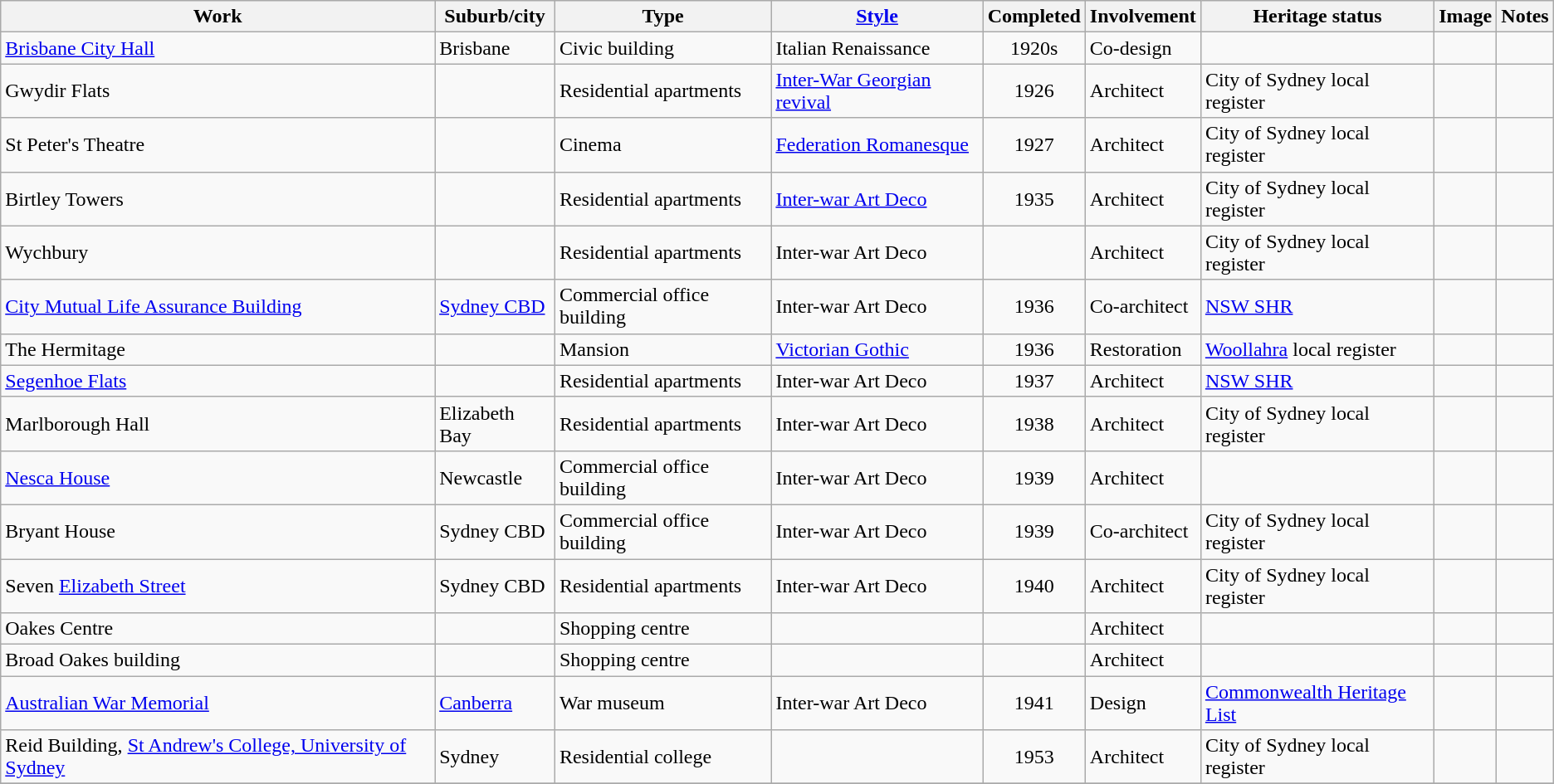<table class="wikitable sortable">
<tr>
<th>Work</th>
<th>Suburb/city</th>
<th>Type</th>
<th><a href='#'>Style</a></th>
<th>Completed</th>
<th>Involvement</th>
<th>Heritage status</th>
<th>Image</th>
<th>Notes</th>
</tr>
<tr>
<td><a href='#'>Brisbane City Hall</a></td>
<td>Brisbane</td>
<td>Civic building</td>
<td>Italian Renaissance</td>
<td align=center>1920s</td>
<td>Co-design</td>
<td></td>
<td></td>
<td></td>
</tr>
<tr>
<td>Gwydir Flats</td>
<td></td>
<td>Residential apartments</td>
<td><a href='#'>Inter-War Georgian revival</a></td>
<td align=center>1926</td>
<td>Architect</td>
<td>City of Sydney local register</td>
<td></td>
<td></td>
</tr>
<tr>
<td>St Peter's Theatre</td>
<td></td>
<td>Cinema</td>
<td><a href='#'>Federation Romanesque</a></td>
<td align=center>1927</td>
<td>Architect</td>
<td>City of Sydney local register</td>
<td></td>
<td></td>
</tr>
<tr>
<td>Birtley Towers</td>
<td></td>
<td>Residential apartments</td>
<td><a href='#'>Inter-war Art Deco</a></td>
<td align=center>1935</td>
<td>Architect</td>
<td>City of Sydney local register</td>
<td></td>
<td></td>
</tr>
<tr>
<td>Wychbury</td>
<td></td>
<td>Residential apartments</td>
<td>Inter-war Art Deco</td>
<td align=center></td>
<td>Architect</td>
<td>City of Sydney local register</td>
<td></td>
<td></td>
</tr>
<tr>
<td><a href='#'>City Mutual Life Assurance Building</a></td>
<td><a href='#'>Sydney CBD</a></td>
<td>Commercial office building</td>
<td>Inter-war Art Deco</td>
<td align=center>1936</td>
<td>Co-architect</td>
<td><a href='#'>NSW SHR</a></td>
<td></td>
<td></td>
</tr>
<tr>
<td>The Hermitage</td>
<td></td>
<td>Mansion</td>
<td><a href='#'>Victorian Gothic</a></td>
<td align=center>1936</td>
<td>Restoration<br></td>
<td><a href='#'>Woollahra</a> local register</td>
<td></td>
<td></td>
</tr>
<tr>
<td><a href='#'>Segenhoe Flats</a></td>
<td></td>
<td>Residential apartments</td>
<td>Inter-war Art Deco</td>
<td align=center>1937</td>
<td>Architect</td>
<td><a href='#'>NSW SHR</a></td>
<td></td>
<td></td>
</tr>
<tr>
<td>Marlborough Hall</td>
<td>Elizabeth Bay</td>
<td>Residential apartments</td>
<td>Inter-war Art Deco</td>
<td align=center>1938</td>
<td>Architect</td>
<td>City of Sydney local register</td>
<td></td>
<td></td>
</tr>
<tr>
<td><a href='#'>Nesca House</a></td>
<td>Newcastle</td>
<td>Commercial office building</td>
<td>Inter-war Art Deco</td>
<td align=center>1939</td>
<td>Architect</td>
<td></td>
<td></td>
<td></td>
</tr>
<tr>
<td>Bryant House</td>
<td>Sydney CBD</td>
<td>Commercial office building</td>
<td>Inter-war Art Deco</td>
<td align=center>1939</td>
<td>Co-architect</td>
<td>City of Sydney local register</td>
<td></td>
<td></td>
</tr>
<tr>
<td>Seven <a href='#'>Elizabeth Street</a></td>
<td>Sydney CBD</td>
<td>Residential apartments</td>
<td>Inter-war Art Deco</td>
<td align=center>1940</td>
<td>Architect</td>
<td>City of Sydney local register</td>
<td></td>
<td></td>
</tr>
<tr>
<td>Oakes Centre</td>
<td></td>
<td>Shopping centre</td>
<td></td>
<td align=center></td>
<td>Architect</td>
<td></td>
<td></td>
<td></td>
</tr>
<tr>
<td>Broad Oakes building</td>
<td></td>
<td>Shopping centre</td>
<td></td>
<td align=center></td>
<td>Architect</td>
<td></td>
<td></td>
<td></td>
</tr>
<tr>
<td><a href='#'>Australian War Memorial</a></td>
<td><a href='#'>Canberra</a></td>
<td>War museum</td>
<td>Inter-war Art Deco</td>
<td align=center>1941<br></td>
<td>Design</td>
<td><a href='#'>Commonwealth Heritage List</a></td>
<td></td>
<td></td>
</tr>
<tr>
<td>Reid Building, <a href='#'>St Andrew's College, University of Sydney</a></td>
<td>Sydney</td>
<td>Residential college</td>
<td></td>
<td align=center>1953</td>
<td>Architect</td>
<td>City of Sydney local register</td>
<td></td>
<td></td>
</tr>
<tr>
</tr>
</table>
